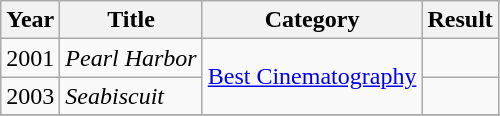<table class="wikitable">
<tr>
<th>Year</th>
<th>Title</th>
<th>Category</th>
<th>Result</th>
</tr>
<tr>
<td>2001</td>
<td><em>Pearl Harbor</em></td>
<td rowspan=2><a href='#'>Best Cinematography</a></td>
<td></td>
</tr>
<tr>
<td>2003</td>
<td><em>Seabiscuit</em></td>
<td></td>
</tr>
<tr>
</tr>
</table>
